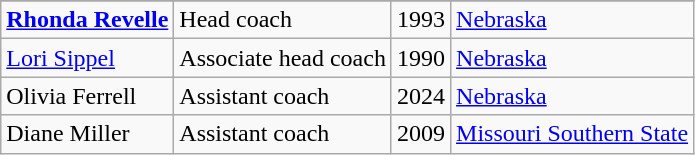<table class=wikitable>
<tr>
</tr>
<tr>
<td><strong><a href='#'>Rhonda Revelle</a></strong></td>
<td>Head coach</td>
<td>1993</td>
<td><a href='#'>Nebraska</a></td>
</tr>
<tr>
<td><a href='#'>Lori Sippel</a></td>
<td>Associate head coach</td>
<td>1990</td>
<td><a href='#'>Nebraska</a></td>
</tr>
<tr>
<td>Olivia Ferrell</td>
<td>Assistant coach</td>
<td>2024</td>
<td><a href='#'>Nebraska</a></td>
</tr>
<tr>
<td>Diane Miller</td>
<td>Assistant coach</td>
<td>2009</td>
<td><a href='#'>Missouri Southern State</a></td>
</tr>
</table>
